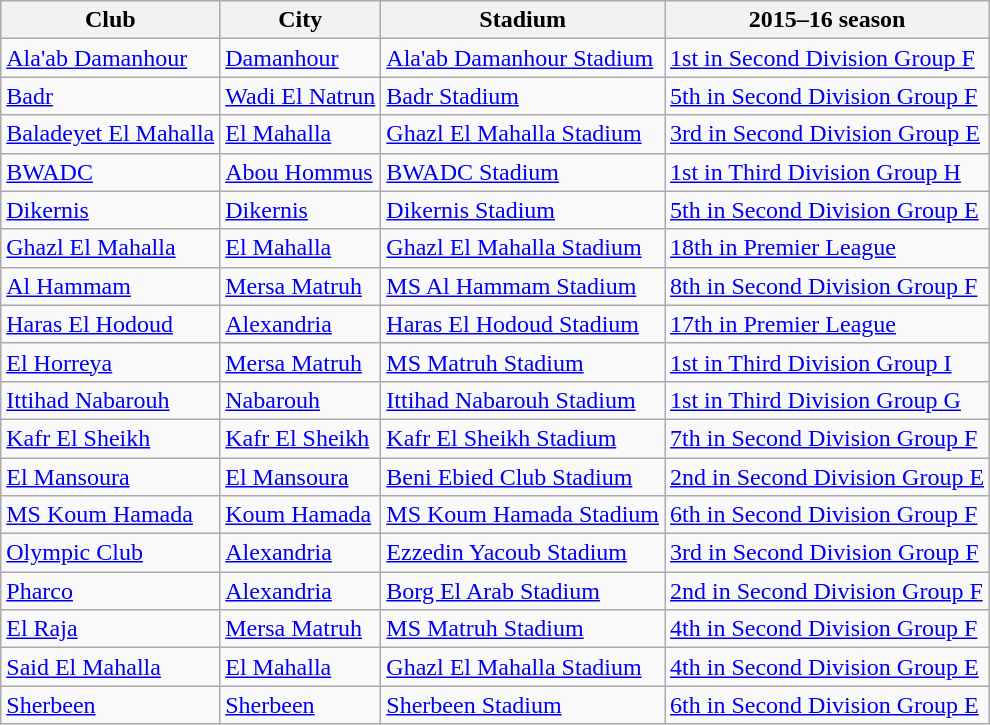<table class="wikitable sortable">
<tr>
<th>Club</th>
<th>City</th>
<th>Stadium</th>
<th>2015–16 season</th>
</tr>
<tr>
<td><a href='#'>Ala'ab Damanhour</a></td>
<td><a href='#'>Damanhour</a></td>
<td><a href='#'>Ala'ab Damanhour Stadium</a></td>
<td><a href='#'>1st in Second Division Group F</a></td>
</tr>
<tr>
<td><a href='#'>Badr</a></td>
<td><a href='#'>Wadi El Natrun</a></td>
<td><a href='#'>Badr Stadium</a></td>
<td><a href='#'>5th in Second Division Group F</a></td>
</tr>
<tr>
<td><a href='#'>Baladeyet El Mahalla</a></td>
<td><a href='#'>El Mahalla</a></td>
<td><a href='#'>Ghazl El Mahalla Stadium</a></td>
<td><a href='#'>3rd in Second Division Group E</a></td>
</tr>
<tr>
<td><a href='#'>BWADC</a></td>
<td><a href='#'>Abou Hommus</a></td>
<td><a href='#'>BWADC Stadium</a></td>
<td><a href='#'>1st in Third Division Group H</a></td>
</tr>
<tr>
<td><a href='#'>Dikernis</a></td>
<td><a href='#'>Dikernis</a></td>
<td><a href='#'>Dikernis Stadium</a></td>
<td><a href='#'>5th in Second Division Group E</a></td>
</tr>
<tr>
<td><a href='#'>Ghazl El Mahalla</a></td>
<td><a href='#'>El Mahalla</a></td>
<td><a href='#'>Ghazl El Mahalla Stadium</a></td>
<td><a href='#'>18th in Premier League</a></td>
</tr>
<tr>
<td><a href='#'>Al Hammam</a></td>
<td><a href='#'>Mersa Matruh</a></td>
<td><a href='#'>MS Al Hammam Stadium</a></td>
<td><a href='#'>8th in Second Division Group F</a></td>
</tr>
<tr>
<td><a href='#'>Haras El Hodoud</a></td>
<td><a href='#'>Alexandria</a></td>
<td><a href='#'>Haras El Hodoud Stadium</a></td>
<td><a href='#'>17th in Premier League</a></td>
</tr>
<tr>
<td><a href='#'>El Horreya</a></td>
<td><a href='#'>Mersa Matruh</a></td>
<td><a href='#'>MS Matruh Stadium</a></td>
<td><a href='#'>1st in Third Division Group I</a></td>
</tr>
<tr>
<td><a href='#'>Ittihad Nabarouh</a></td>
<td><a href='#'>Nabarouh</a></td>
<td><a href='#'>Ittihad Nabarouh Stadium</a></td>
<td><a href='#'>1st in Third Division Group G</a></td>
</tr>
<tr>
<td><a href='#'>Kafr El Sheikh</a></td>
<td><a href='#'>Kafr El Sheikh</a></td>
<td><a href='#'>Kafr El Sheikh Stadium</a></td>
<td><a href='#'>7th in Second Division Group F</a></td>
</tr>
<tr>
<td><a href='#'>El Mansoura</a></td>
<td><a href='#'>El Mansoura</a></td>
<td><a href='#'>Beni Ebied Club Stadium</a></td>
<td><a href='#'>2nd in Second Division Group E</a></td>
</tr>
<tr>
<td><a href='#'>MS Koum Hamada</a></td>
<td><a href='#'>Koum Hamada</a></td>
<td><a href='#'>MS Koum Hamada Stadium</a></td>
<td><a href='#'>6th in Second Division Group F</a></td>
</tr>
<tr>
<td><a href='#'>Olympic Club</a></td>
<td><a href='#'>Alexandria</a></td>
<td><a href='#'>Ezzedin Yacoub Stadium</a></td>
<td><a href='#'>3rd in Second Division Group F</a></td>
</tr>
<tr>
<td><a href='#'>Pharco</a></td>
<td><a href='#'>Alexandria</a></td>
<td><a href='#'>Borg El Arab Stadium</a></td>
<td><a href='#'>2nd in Second Division Group F</a></td>
</tr>
<tr>
<td><a href='#'>El Raja</a></td>
<td><a href='#'>Mersa Matruh</a></td>
<td><a href='#'>MS Matruh Stadium</a></td>
<td><a href='#'>4th in Second Division Group F</a></td>
</tr>
<tr>
<td><a href='#'>Said El Mahalla</a></td>
<td><a href='#'>El Mahalla</a></td>
<td><a href='#'>Ghazl El Mahalla Stadium</a></td>
<td><a href='#'>4th in Second Division Group E</a></td>
</tr>
<tr>
<td><a href='#'>Sherbeen</a></td>
<td><a href='#'>Sherbeen</a></td>
<td><a href='#'>Sherbeen Stadium</a></td>
<td><a href='#'>6th in Second Division Group E</a></td>
</tr>
</table>
